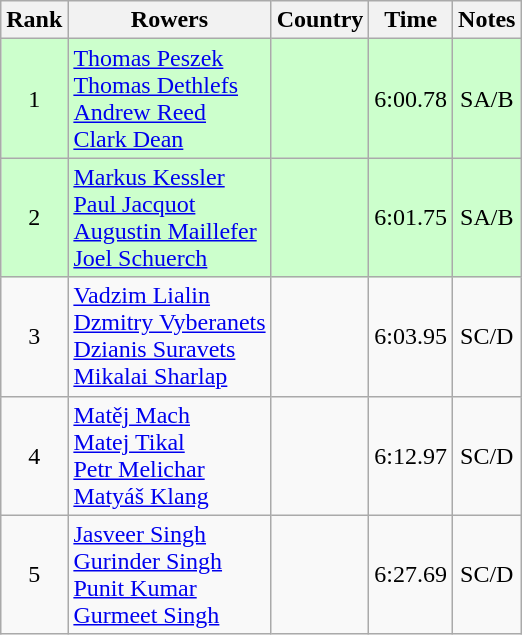<table class="wikitable" style="text-align:center">
<tr>
<th>Rank</th>
<th>Rowers</th>
<th>Country</th>
<th>Time</th>
<th>Notes</th>
</tr>
<tr bgcolor=ccffcc>
<td>1</td>
<td align="left"><a href='#'>Thomas Peszek</a><br><a href='#'>Thomas Dethlefs</a><br><a href='#'>Andrew Reed</a><br><a href='#'>Clark Dean</a></td>
<td align="left"></td>
<td>6:00.78</td>
<td>SA/B</td>
</tr>
<tr bgcolor=ccffcc>
<td>2</td>
<td align="left"><a href='#'>Markus Kessler</a><br><a href='#'>Paul Jacquot</a><br><a href='#'>Augustin Maillefer</a><br><a href='#'>Joel Schuerch</a></td>
<td align="left"></td>
<td>6:01.75</td>
<td>SA/B</td>
</tr>
<tr>
<td>3</td>
<td align="left"><a href='#'>Vadzim Lialin</a><br><a href='#'>Dzmitry Vyberanets</a><br><a href='#'>Dzianis Suravets</a><br><a href='#'>Mikalai Sharlap</a></td>
<td align="left"></td>
<td>6:03.95</td>
<td>SC/D</td>
</tr>
<tr>
<td>4</td>
<td align="left"><a href='#'>Matěj Mach</a><br><a href='#'>Matej Tikal</a><br><a href='#'>Petr Melichar</a><br><a href='#'>Matyáš Klang</a></td>
<td align="left"></td>
<td>6:12.97</td>
<td>SC/D</td>
</tr>
<tr>
<td>5</td>
<td align="left"><a href='#'>Jasveer Singh</a><br><a href='#'>Gurinder Singh</a><br><a href='#'>Punit Kumar</a><br><a href='#'>Gurmeet Singh</a></td>
<td align="left"></td>
<td>6:27.69</td>
<td>SC/D</td>
</tr>
</table>
